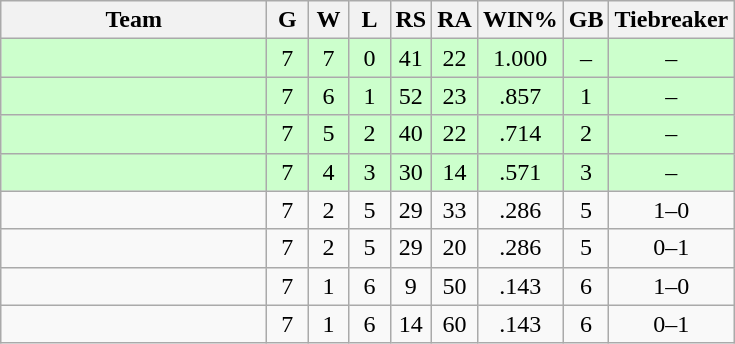<table class=wikitable style=text-align:center>
<tr>
<th width=170>Team</th>
<th width=20>G</th>
<th width=20>W</th>
<th width=20>L</th>
<th width=20>RS</th>
<th width=20>RA</th>
<th width=20>WIN%</th>
<th width=20>GB</th>
<th width=40>Tiebreaker</th>
</tr>
<tr style="background:#cfc;">
<td align=left></td>
<td>7</td>
<td>7</td>
<td>0</td>
<td>41</td>
<td>22</td>
<td>1.000</td>
<td>–</td>
<td>–</td>
</tr>
<tr style="background:#cfc;">
<td align=left></td>
<td>7</td>
<td>6</td>
<td>1</td>
<td>52</td>
<td>23</td>
<td>.857</td>
<td>1</td>
<td>–</td>
</tr>
<tr style="background:#cfc;">
<td align=left></td>
<td>7</td>
<td>5</td>
<td>2</td>
<td>40</td>
<td>22</td>
<td>.714</td>
<td>2</td>
<td>–</td>
</tr>
<tr style="background:#cfc;">
<td align=left></td>
<td>7</td>
<td>4</td>
<td>3</td>
<td>30</td>
<td>14</td>
<td>.571</td>
<td>3</td>
<td>–</td>
</tr>
<tr>
<td align=left></td>
<td>7</td>
<td>2</td>
<td>5</td>
<td>29</td>
<td>33</td>
<td>.286</td>
<td>5</td>
<td>1–0</td>
</tr>
<tr>
<td align=left></td>
<td>7</td>
<td>2</td>
<td>5</td>
<td>29</td>
<td>20</td>
<td>.286</td>
<td>5</td>
<td>0–1</td>
</tr>
<tr>
<td align=left></td>
<td>7</td>
<td>1</td>
<td>6</td>
<td>9</td>
<td>50</td>
<td>.143</td>
<td>6</td>
<td>1–0</td>
</tr>
<tr>
<td align=left></td>
<td>7</td>
<td>1</td>
<td>6</td>
<td>14</td>
<td>60</td>
<td>.143</td>
<td>6</td>
<td>0–1</td>
</tr>
</table>
